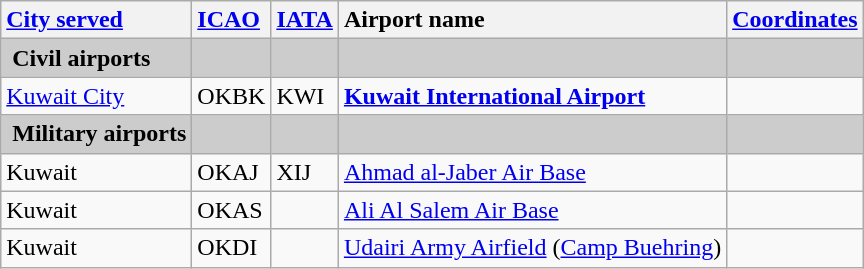<table class="wikitable sortable">
<tr valign=baseline>
<th style="text-align:left;"><a href='#'>City served</a></th>
<th style="text-align:left;"><a href='#'>ICAO</a></th>
<th style="text-align:left;"><a href='#'>IATA</a></th>
<th style="text-align:left;">Airport name</th>
<th style="text-align:left;"><a href='#'>Coordinates</a></th>
</tr>
<tr style="font-weight:bold; background:#CCCCCC;">
<td> Civil airports</td>
<td></td>
<td></td>
<td></td>
<td></td>
</tr>
<tr valign=top>
<td><a href='#'>Kuwait City</a></td>
<td>OKBK</td>
<td>KWI</td>
<td><strong><a href='#'>Kuwait International Airport</a></strong></td>
<td><small></small></td>
</tr>
<tr style="font-weight:bold; background:#CCCCCC;">
<td> Military airports</td>
<td></td>
<td></td>
<td></td>
<td></td>
</tr>
<tr valign=top>
<td>Kuwait</td>
<td>OKAJ</td>
<td>XIJ</td>
<td><a href='#'>Ahmad al-Jaber Air Base</a></td>
<td><small></small></td>
</tr>
<tr valign=top>
<td>Kuwait</td>
<td>OKAS</td>
<td></td>
<td><a href='#'>Ali Al Salem Air Base</a></td>
<td><small></small></td>
</tr>
<tr valign=top>
<td>Kuwait</td>
<td>OKDI</td>
<td></td>
<td><a href='#'>Udairi Army Airfield</a> (<a href='#'>Camp Buehring</a>)</td>
<td><small></small></td>
</tr>
</table>
